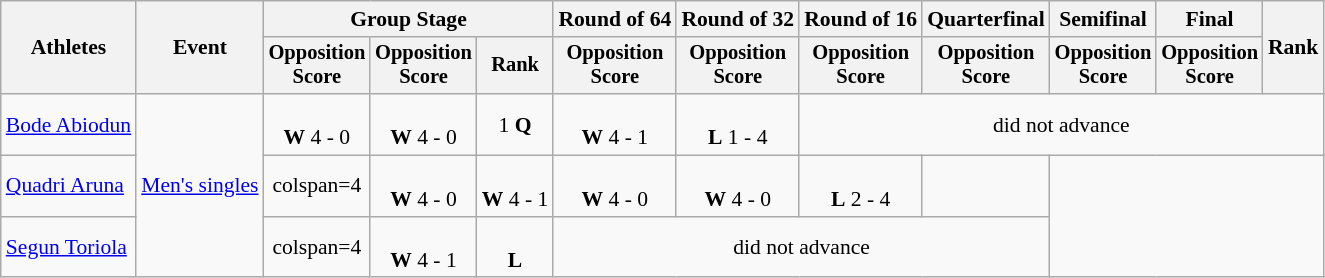<table class="wikitable" style="font-size:90%">
<tr>
<th rowspan=2>Athletes</th>
<th rowspan=2>Event</th>
<th colspan=3>Group Stage</th>
<th>Round of 64</th>
<th>Round of 32</th>
<th>Round of 16</th>
<th>Quarterfinal</th>
<th>Semifinal</th>
<th>Final</th>
<th rowspan=2>Rank</th>
</tr>
<tr style="font-size:95%">
<th>Opposition<br>Score</th>
<th>Opposition<br>Score</th>
<th>Rank</th>
<th>Opposition<br>Score</th>
<th>Opposition<br>Score</th>
<th>Opposition<br>Score</th>
<th>Opposition<br>Score</th>
<th>Opposition<br>Score</th>
<th>Opposition<br>Score</th>
</tr>
<tr align=center>
<td align=left><a href='#'>Bode Abiodun</a></td>
<td align=left rowspan=3><a href='#'>Men's singles</a></td>
<td><br><strong>W</strong> 4 - 0</td>
<td><br><strong>W</strong> 4 - 0</td>
<td>1 <strong>Q</strong></td>
<td><br><strong>W</strong> 4 - 1</td>
<td><br><strong>L</strong> 1 - 4</td>
<td colspan=5>did not advance</td>
</tr>
<tr align=center>
<td align=left><a href='#'>Quadri Aruna</a></td>
<td>colspan=4 </td>
<td><br><strong>W</strong> 4 - 0</td>
<td><br><strong>W</strong> 4 - 1</td>
<td><br><strong>W</strong> 4 - 0</td>
<td><br><strong>W</strong> 4 - 0</td>
<td><br><strong>L</strong> 2 - 4</td>
<td></td>
</tr>
<tr align=center>
<td align=left><a href='#'>Segun Toriola</a></td>
<td>colspan=4 </td>
<td><br><strong>W</strong> 4 - 1</td>
<td><br><strong>L</strong> </td>
<td colspan=4>did not advance</td>
</tr>
</table>
